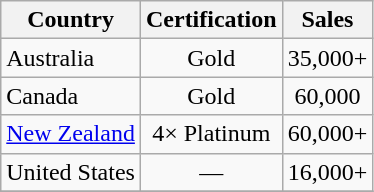<table class="wikitable">
<tr>
<th>Country</th>
<th>Certification</th>
<th>Sales</th>
</tr>
<tr>
<td>Australia</td>
<td align="center">Gold</td>
<td align="center">35,000+</td>
</tr>
<tr>
<td>Canada</td>
<td align="center">Gold</td>
<td align="center">60,000</td>
</tr>
<tr>
<td><a href='#'>New Zealand</a></td>
<td align="center">4× Platinum</td>
<td align="center">60,000+</td>
</tr>
<tr>
<td>United States</td>
<td align="center">—</td>
<td align="center">16,000+</td>
</tr>
<tr>
</tr>
</table>
